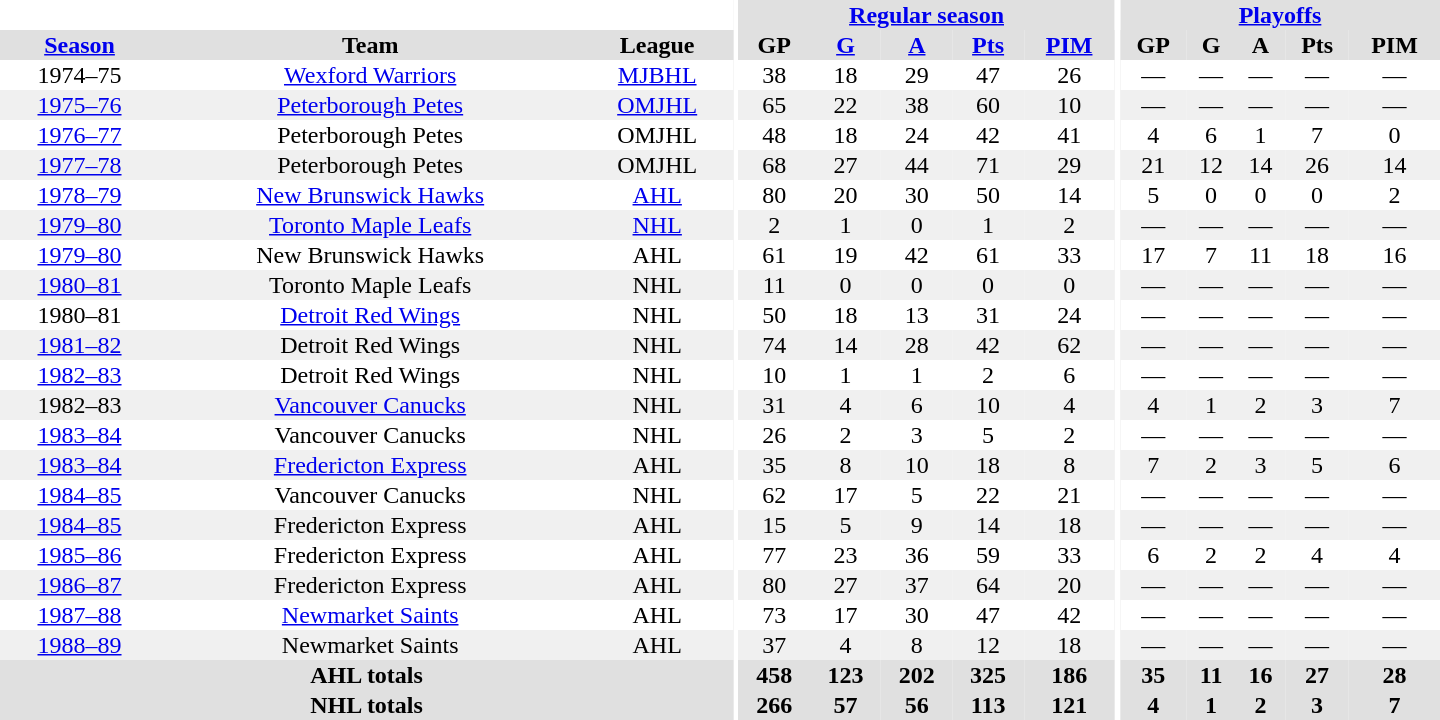<table border="0" cellpadding="1" cellspacing="0" style="text-align:center; width:60em">
<tr bgcolor="#e0e0e0">
<th colspan="3" bgcolor="#ffffff"></th>
<th rowspan="100" bgcolor="#ffffff"></th>
<th colspan="5"><a href='#'>Regular season</a></th>
<th rowspan="100" bgcolor="#ffffff"></th>
<th colspan="5"><a href='#'>Playoffs</a></th>
</tr>
<tr bgcolor="#e0e0e0">
<th><a href='#'>Season</a></th>
<th>Team</th>
<th>League</th>
<th>GP</th>
<th><a href='#'>G</a></th>
<th><a href='#'>A</a></th>
<th><a href='#'>Pts</a></th>
<th><a href='#'>PIM</a></th>
<th>GP</th>
<th>G</th>
<th>A</th>
<th>Pts</th>
<th>PIM</th>
</tr>
<tr>
<td>1974–75</td>
<td><a href='#'>Wexford Warriors</a></td>
<td><a href='#'>MJBHL</a></td>
<td>38</td>
<td>18</td>
<td>29</td>
<td>47</td>
<td>26</td>
<td>—</td>
<td>—</td>
<td>—</td>
<td>—</td>
<td>—</td>
</tr>
<tr bgcolor="#f0f0f0">
<td><a href='#'>1975–76</a></td>
<td><a href='#'>Peterborough Petes</a></td>
<td><a href='#'>OMJHL</a></td>
<td>65</td>
<td>22</td>
<td>38</td>
<td>60</td>
<td>10</td>
<td>—</td>
<td>—</td>
<td>—</td>
<td>—</td>
<td>—</td>
</tr>
<tr>
<td><a href='#'>1976–77</a></td>
<td>Peterborough Petes</td>
<td>OMJHL</td>
<td>48</td>
<td>18</td>
<td>24</td>
<td>42</td>
<td>41</td>
<td>4</td>
<td>6</td>
<td>1</td>
<td>7</td>
<td>0</td>
</tr>
<tr bgcolor="#f0f0f0">
<td><a href='#'>1977–78</a></td>
<td>Peterborough Petes</td>
<td>OMJHL</td>
<td>68</td>
<td>27</td>
<td>44</td>
<td>71</td>
<td>29</td>
<td>21</td>
<td>12</td>
<td>14</td>
<td>26</td>
<td>14</td>
</tr>
<tr>
<td><a href='#'>1978–79</a></td>
<td><a href='#'>New Brunswick Hawks</a></td>
<td><a href='#'>AHL</a></td>
<td>80</td>
<td>20</td>
<td>30</td>
<td>50</td>
<td>14</td>
<td>5</td>
<td>0</td>
<td>0</td>
<td>0</td>
<td>2</td>
</tr>
<tr bgcolor="#f0f0f0">
<td><a href='#'>1979–80</a></td>
<td><a href='#'>Toronto Maple Leafs</a></td>
<td><a href='#'>NHL</a></td>
<td>2</td>
<td>1</td>
<td>0</td>
<td>1</td>
<td>2</td>
<td>—</td>
<td>—</td>
<td>—</td>
<td>—</td>
<td>—</td>
</tr>
<tr>
<td><a href='#'>1979–80</a></td>
<td>New Brunswick Hawks</td>
<td>AHL</td>
<td>61</td>
<td>19</td>
<td>42</td>
<td>61</td>
<td>33</td>
<td>17</td>
<td>7</td>
<td>11</td>
<td>18</td>
<td>16</td>
</tr>
<tr bgcolor="#f0f0f0">
<td><a href='#'>1980–81</a></td>
<td>Toronto Maple Leafs</td>
<td>NHL</td>
<td>11</td>
<td>0</td>
<td>0</td>
<td>0</td>
<td>0</td>
<td>—</td>
<td>—</td>
<td>—</td>
<td>—</td>
<td>—</td>
</tr>
<tr>
<td>1980–81</td>
<td><a href='#'>Detroit Red Wings</a></td>
<td>NHL</td>
<td>50</td>
<td>18</td>
<td>13</td>
<td>31</td>
<td>24</td>
<td>—</td>
<td>—</td>
<td>—</td>
<td>—</td>
<td>—</td>
</tr>
<tr bgcolor="#f0f0f0">
<td><a href='#'>1981–82</a></td>
<td>Detroit Red Wings</td>
<td>NHL</td>
<td>74</td>
<td>14</td>
<td>28</td>
<td>42</td>
<td>62</td>
<td>—</td>
<td>—</td>
<td>—</td>
<td>—</td>
<td>—</td>
</tr>
<tr>
<td><a href='#'>1982–83</a></td>
<td>Detroit Red Wings</td>
<td>NHL</td>
<td>10</td>
<td>1</td>
<td>1</td>
<td>2</td>
<td>6</td>
<td>—</td>
<td>—</td>
<td>—</td>
<td>—</td>
<td>—</td>
</tr>
<tr bgcolor="#f0f0f0">
<td>1982–83</td>
<td><a href='#'>Vancouver Canucks</a></td>
<td>NHL</td>
<td>31</td>
<td>4</td>
<td>6</td>
<td>10</td>
<td>4</td>
<td>4</td>
<td>1</td>
<td>2</td>
<td>3</td>
<td>7</td>
</tr>
<tr>
<td><a href='#'>1983–84</a></td>
<td>Vancouver Canucks</td>
<td>NHL</td>
<td>26</td>
<td>2</td>
<td>3</td>
<td>5</td>
<td>2</td>
<td>—</td>
<td>—</td>
<td>—</td>
<td>—</td>
<td>—</td>
</tr>
<tr bgcolor="#f0f0f0">
<td><a href='#'>1983–84</a></td>
<td><a href='#'>Fredericton Express</a></td>
<td>AHL</td>
<td>35</td>
<td>8</td>
<td>10</td>
<td>18</td>
<td>8</td>
<td>7</td>
<td>2</td>
<td>3</td>
<td>5</td>
<td>6</td>
</tr>
<tr>
<td><a href='#'>1984–85</a></td>
<td>Vancouver Canucks</td>
<td>NHL</td>
<td>62</td>
<td>17</td>
<td>5</td>
<td>22</td>
<td>21</td>
<td>—</td>
<td>—</td>
<td>—</td>
<td>—</td>
<td>—</td>
</tr>
<tr bgcolor="#f0f0f0">
<td><a href='#'>1984–85</a></td>
<td>Fredericton Express</td>
<td>AHL</td>
<td>15</td>
<td>5</td>
<td>9</td>
<td>14</td>
<td>18</td>
<td>—</td>
<td>—</td>
<td>—</td>
<td>—</td>
<td>—</td>
</tr>
<tr>
<td><a href='#'>1985–86</a></td>
<td>Fredericton Express</td>
<td>AHL</td>
<td>77</td>
<td>23</td>
<td>36</td>
<td>59</td>
<td>33</td>
<td>6</td>
<td>2</td>
<td>2</td>
<td>4</td>
<td>4</td>
</tr>
<tr bgcolor="#f0f0f0">
<td><a href='#'>1986–87</a></td>
<td>Fredericton Express</td>
<td>AHL</td>
<td>80</td>
<td>27</td>
<td>37</td>
<td>64</td>
<td>20</td>
<td>—</td>
<td>—</td>
<td>—</td>
<td>—</td>
<td>—</td>
</tr>
<tr>
<td><a href='#'>1987–88</a></td>
<td><a href='#'>Newmarket Saints</a></td>
<td>AHL</td>
<td>73</td>
<td>17</td>
<td>30</td>
<td>47</td>
<td>42</td>
<td>—</td>
<td>—</td>
<td>—</td>
<td>—</td>
<td>—</td>
</tr>
<tr bgcolor="#f0f0f0">
<td><a href='#'>1988–89</a></td>
<td>Newmarket Saints</td>
<td>AHL</td>
<td>37</td>
<td>4</td>
<td>8</td>
<td>12</td>
<td>18</td>
<td>—</td>
<td>—</td>
<td>—</td>
<td>—</td>
<td>—</td>
</tr>
<tr bgcolor="#e0e0e0">
<th colspan="3">AHL totals</th>
<th>458</th>
<th>123</th>
<th>202</th>
<th>325</th>
<th>186</th>
<th>35</th>
<th>11</th>
<th>16</th>
<th>27</th>
<th>28</th>
</tr>
<tr bgcolor="#e0e0e0">
<th colspan="3">NHL totals</th>
<th>266</th>
<th>57</th>
<th>56</th>
<th>113</th>
<th>121</th>
<th>4</th>
<th>1</th>
<th>2</th>
<th>3</th>
<th>7</th>
</tr>
</table>
